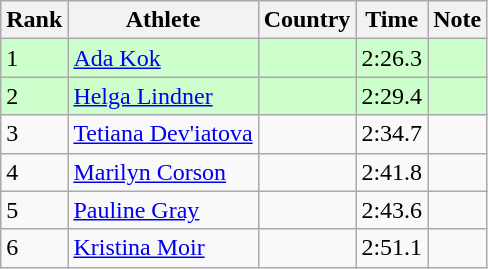<table class="wikitable sortable">
<tr>
<th>Rank</th>
<th>Athlete</th>
<th>Country</th>
<th>Time</th>
<th>Note</th>
</tr>
<tr bgcolor=#CCFFCC>
<td>1</td>
<td><a href='#'>Ada Kok</a></td>
<td></td>
<td>2:26.3</td>
<td></td>
</tr>
<tr bgcolor=#CCFFCC>
<td>2</td>
<td><a href='#'>Helga Lindner</a></td>
<td></td>
<td>2:29.4</td>
<td></td>
</tr>
<tr>
<td>3</td>
<td><a href='#'>Tetiana Dev'iatova</a></td>
<td></td>
<td>2:34.7</td>
<td></td>
</tr>
<tr>
<td>4</td>
<td><a href='#'>Marilyn Corson</a></td>
<td></td>
<td>2:41.8</td>
<td></td>
</tr>
<tr>
<td>5</td>
<td><a href='#'>Pauline Gray</a></td>
<td></td>
<td>2:43.6</td>
<td></td>
</tr>
<tr>
<td>6</td>
<td><a href='#'>Kristina Moir</a></td>
<td></td>
<td>2:51.1</td>
<td></td>
</tr>
</table>
